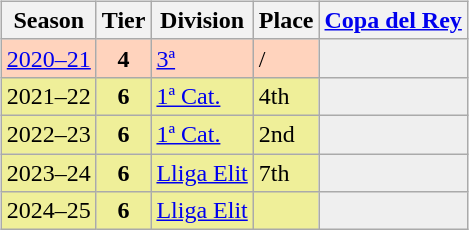<table>
<tr>
<td valign="top" width=0%><br><table class="wikitable">
<tr style="background:#f0f6fa;">
<th>Season</th>
<th>Tier</th>
<th>Division</th>
<th>Place</th>
<th><a href='#'>Copa del Rey</a></th>
</tr>
<tr>
<td style="background:#FFD3BD;"><a href='#'>2020–21</a></td>
<th style="background:#FFD3BD;">4</th>
<td style="background:#FFD3BD;"><a href='#'>3ª</a></td>
<td style="background:#FFD3BD;"> / </td>
<td style="background:#efefef;"></td>
</tr>
<tr>
<td style="background:#EFEF99;">2021–22</td>
<th style="background:#EFEF99;">6</th>
<td style="background:#EFEF99;"><a href='#'>1ª Cat.</a></td>
<td style="background:#EFEF99;">4th</td>
<td style="background:#efefef;"></td>
</tr>
<tr>
<td style="background:#EFEF99;">2022–23</td>
<th style="background:#EFEF99;">6</th>
<td style="background:#EFEF99;"><a href='#'>1ª Cat.</a></td>
<td style="background:#EFEF99;">2nd</td>
<td style="background:#efefef;"></td>
</tr>
<tr>
<td style="background:#EFEF99;">2023–24</td>
<th style="background:#EFEF99;">6</th>
<td style="background:#EFEF99;"><a href='#'>Lliga Elit</a></td>
<td style="background:#EFEF99;">7th</td>
<td style="background:#efefef;"></td>
</tr>
<tr>
<td style="background:#EFEF99;">2024–25</td>
<th style="background:#EFEF99;">6</th>
<td style="background:#EFEF99;"><a href='#'>Lliga Elit</a></td>
<td style="background:#EFEF99;"></td>
<td style="background:#efefef;"></td>
</tr>
</table>
</td>
</tr>
</table>
